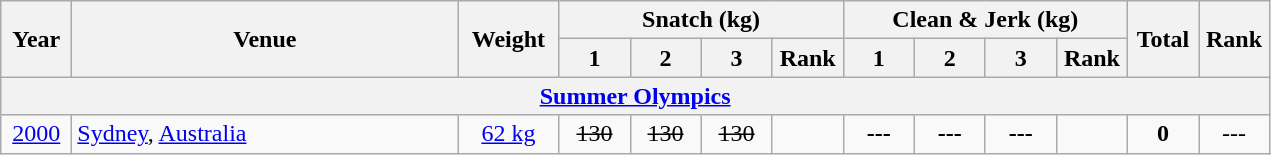<table class = "wikitable" style="text-align:center;">
<tr>
<th rowspan=2 width=40>Year</th>
<th rowspan=2 width=250>Venue</th>
<th rowspan=2 width=60>Weight</th>
<th colspan=4>Snatch (kg)</th>
<th colspan=4>Clean & Jerk (kg)</th>
<th rowspan=2 width=40>Total</th>
<th rowspan=2 width=40>Rank</th>
</tr>
<tr>
<th width=40>1</th>
<th width=40>2</th>
<th width=40>3</th>
<th width=40>Rank</th>
<th width=40>1</th>
<th width=40>2</th>
<th width=40>3</th>
<th width=40>Rank</th>
</tr>
<tr>
<th colspan=13><a href='#'>Summer Olympics</a></th>
</tr>
<tr>
<td><a href='#'>2000</a></td>
<td align=left> <a href='#'>Sydney</a>, <a href='#'>Australia</a></td>
<td><a href='#'>62 kg</a></td>
<td><s>130</s></td>
<td><s>130</s></td>
<td><s>130</s></td>
<td></td>
<td><strong>---</strong></td>
<td><strong>---</strong></td>
<td><strong>---</strong></td>
<td></td>
<td><strong>0</strong></td>
<td>---</td>
</tr>
</table>
